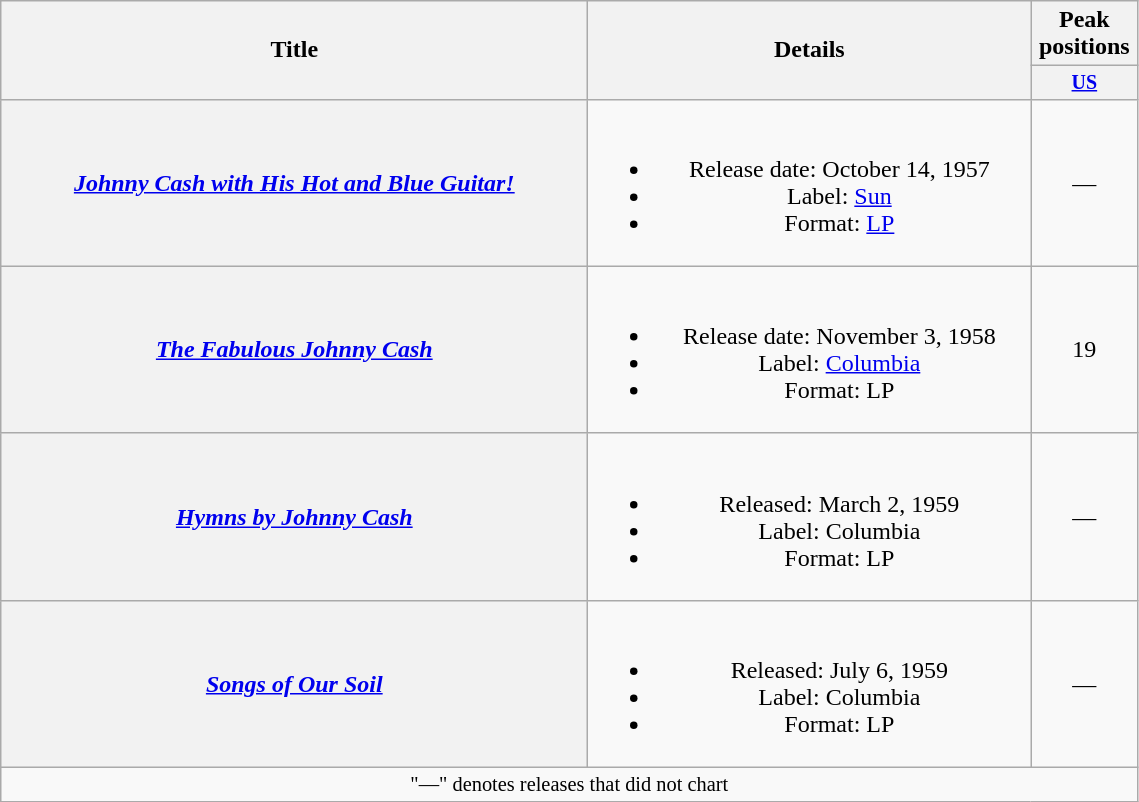<table class="wikitable plainrowheaders" style="text-align:center;">
<tr>
<th rowspan="2" style="width:24em;">Title</th>
<th rowspan="2" style="width:18em;">Details</th>
<th colspan="1">Peak positions</th>
</tr>
<tr style="font-size:smaller;">
<th style="width:65px;"><a href='#'>US</a><br></th>
</tr>
<tr>
<th scope="row"><em><a href='#'>Johnny Cash with His Hot and Blue Guitar!</a></em></th>
<td><br><ul><li>Release date: October 14, 1957</li><li>Label: <a href='#'>Sun</a></li><li>Format: <a href='#'>LP</a></li></ul></td>
<td>—</td>
</tr>
<tr>
<th scope="row"><em><a href='#'>The Fabulous Johnny Cash</a></em></th>
<td><br><ul><li>Release date: November 3, 1958</li><li>Label: <a href='#'>Columbia</a></li><li>Format: LP</li></ul></td>
<td>19</td>
</tr>
<tr>
<th scope="row"><em><a href='#'>Hymns by Johnny Cash</a></em></th>
<td><br><ul><li>Released: March 2, 1959</li><li>Label: Columbia</li><li>Format: LP</li></ul></td>
<td>—</td>
</tr>
<tr>
<th scope="row"><em><a href='#'>Songs of Our Soil</a></em></th>
<td><br><ul><li>Released: July 6, 1959</li><li>Label: Columbia</li><li>Format: LP</li></ul></td>
<td>—</td>
</tr>
<tr>
<td colspan="3" style="font-size:85%">"—" denotes releases that did not chart</td>
</tr>
</table>
